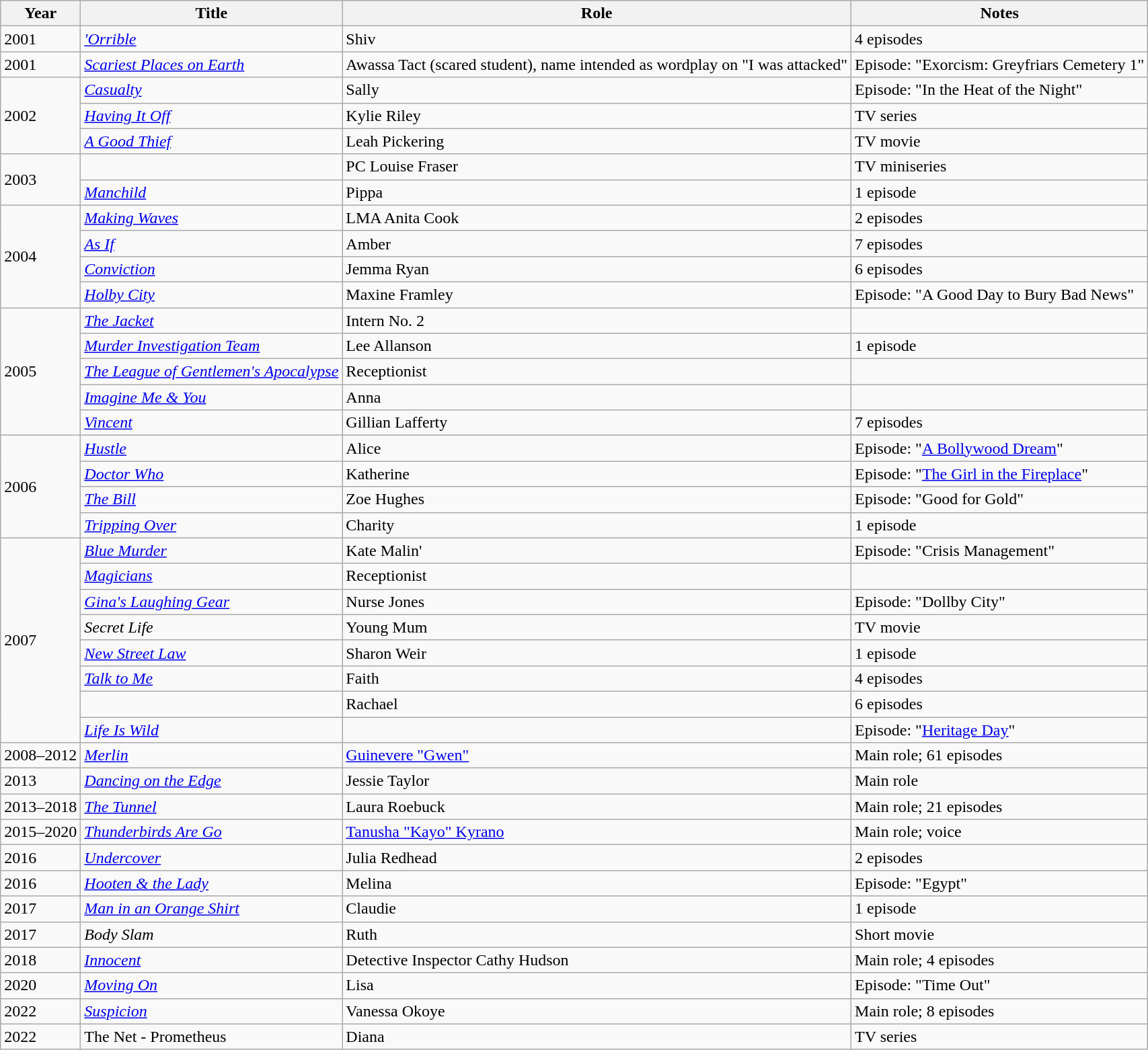<table class="wikitable sortable">
<tr>
<th>Year</th>
<th>Title</th>
<th>Role</th>
<th class="unsortable">Notes</th>
</tr>
<tr>
<td>2001</td>
<td><em><a href='#'>'Orrible</a></em></td>
<td>Shiv</td>
<td>4 episodes</td>
</tr>
<tr>
<td>2001</td>
<td><em><a href='#'>Scariest Places on Earth</a></em></td>
<td>Awassa Tact (scared student), name intended as wordplay on "I was attacked"</td>
<td>Episode: "Exorcism: Greyfriars Cemetery 1"</td>
</tr>
<tr>
<td rowspan="3">2002</td>
<td><em><a href='#'>Casualty</a></em></td>
<td>Sally</td>
<td>Episode: "In the Heat of the Night"</td>
</tr>
<tr>
<td><em><a href='#'>Having It Off</a></em></td>
<td>Kylie Riley</td>
<td>TV series</td>
</tr>
<tr>
<td><em><a href='#'>A Good Thief</a></em></td>
<td>Leah Pickering</td>
<td>TV movie</td>
</tr>
<tr>
<td rowspan="2">2003</td>
<td><em></em></td>
<td>PC Louise Fraser</td>
<td>TV miniseries</td>
</tr>
<tr>
<td><em><a href='#'>Manchild</a></em></td>
<td>Pippa</td>
<td>1 episode</td>
</tr>
<tr>
<td rowspan="4">2004</td>
<td><em><a href='#'>Making Waves</a></em></td>
<td>LMA Anita Cook</td>
<td>2 episodes</td>
</tr>
<tr>
<td><em><a href='#'>As If</a></em></td>
<td>Amber</td>
<td>7 episodes</td>
</tr>
<tr>
<td><em><a href='#'>Conviction</a></em></td>
<td>Jemma Ryan</td>
<td>6 episodes</td>
</tr>
<tr>
<td><em><a href='#'>Holby City</a></em></td>
<td>Maxine Framley</td>
<td>Episode: "A Good Day to Bury Bad News"</td>
</tr>
<tr>
<td rowspan="5">2005</td>
<td><em><a href='#'>The Jacket</a></em></td>
<td>Intern No. 2</td>
<td></td>
</tr>
<tr>
<td><em><a href='#'>Murder Investigation Team</a></em></td>
<td>Lee Allanson</td>
<td>1 episode</td>
</tr>
<tr>
<td><em><a href='#'>The League of Gentlemen's Apocalypse</a></em></td>
<td>Receptionist</td>
<td></td>
</tr>
<tr>
<td><em><a href='#'>Imagine Me & You</a></em></td>
<td>Anna</td>
<td></td>
</tr>
<tr>
<td><em><a href='#'>Vincent</a></em></td>
<td>Gillian Lafferty</td>
<td>7 episodes</td>
</tr>
<tr>
<td rowspan="4">2006</td>
<td><em><a href='#'>Hustle</a></em></td>
<td>Alice</td>
<td>Episode: "<a href='#'>A Bollywood Dream</a>"</td>
</tr>
<tr>
<td><em><a href='#'>Doctor Who</a></em></td>
<td>Katherine</td>
<td>Episode: "<a href='#'>The Girl in the Fireplace</a>"</td>
</tr>
<tr>
<td><em><a href='#'>The Bill</a></em></td>
<td>Zoe Hughes</td>
<td>Episode: "Good for Gold"</td>
</tr>
<tr>
<td><em><a href='#'>Tripping Over</a></em></td>
<td>Charity</td>
<td>1 episode</td>
</tr>
<tr>
<td rowspan="8">2007</td>
<td><em><a href='#'>Blue Murder</a></em></td>
<td>Kate Malin'</td>
<td>Episode: "Crisis Management"</td>
</tr>
<tr>
<td><em><a href='#'>Magicians</a></em></td>
<td>Receptionist</td>
<td></td>
</tr>
<tr>
<td><em><a href='#'>Gina's Laughing Gear</a></em></td>
<td>Nurse Jones</td>
<td>Episode: "Dollby City"</td>
</tr>
<tr>
<td><em>Secret Life</em></td>
<td>Young Mum</td>
<td>TV movie</td>
</tr>
<tr>
<td><em><a href='#'>New Street Law</a></em></td>
<td>Sharon Weir</td>
<td>1 episode</td>
</tr>
<tr>
<td><em><a href='#'>Talk to Me</a></em></td>
<td>Faith</td>
<td>4 episodes</td>
</tr>
<tr>
<td><em></em></td>
<td>Rachael</td>
<td>6 episodes</td>
</tr>
<tr>
<td><em><a href='#'>Life Is Wild</a></em></td>
<td></td>
<td>Episode: "<a href='#'>Heritage Day</a>"</td>
</tr>
<tr>
<td>2008–2012</td>
<td><em><a href='#'>Merlin</a></em></td>
<td><a href='#'>Guinevere "Gwen"</a></td>
<td>Main role; 61 episodes</td>
</tr>
<tr>
<td>2013</td>
<td><em><a href='#'>Dancing on the Edge</a></em></td>
<td>Jessie Taylor</td>
<td>Main role</td>
</tr>
<tr>
<td>2013–2018</td>
<td><em><a href='#'>The Tunnel</a></em></td>
<td>Laura Roebuck</td>
<td>Main role; 21 episodes</td>
</tr>
<tr>
<td>2015–2020</td>
<td><em><a href='#'>Thunderbirds Are Go</a></em></td>
<td><a href='#'>Tanusha "Kayo" Kyrano</a></td>
<td>Main role; voice</td>
</tr>
<tr>
<td>2016</td>
<td><em><a href='#'>Undercover</a></em></td>
<td>Julia Redhead</td>
<td>2 episodes</td>
</tr>
<tr>
<td>2016</td>
<td><em><a href='#'>Hooten & the Lady</a></em></td>
<td>Melina</td>
<td>Episode: "Egypt"</td>
</tr>
<tr>
<td>2017</td>
<td><em><a href='#'>Man in an Orange Shirt</a></em></td>
<td>Claudie</td>
<td>1 episode</td>
</tr>
<tr>
<td>2017</td>
<td><em>Body Slam</em></td>
<td>Ruth</td>
<td>Short movie</td>
</tr>
<tr>
<td>2018</td>
<td><em><a href='#'>Innocent</a></em></td>
<td>Detective Inspector Cathy Hudson</td>
<td>Main role; 4 episodes</td>
</tr>
<tr>
<td>2020</td>
<td><em><a href='#'>Moving On</a></em></td>
<td>Lisa</td>
<td>Episode: "Time Out"</td>
</tr>
<tr>
<td>2022</td>
<td><em><a href='#'>Suspicion</a></em></td>
<td>Vanessa Okoye</td>
<td>Main role; 8 episodes</td>
</tr>
<tr>
<td>2022</td>
<td>The Net - Prometheus</td>
<td>Diana</td>
<td>TV series</td>
</tr>
</table>
